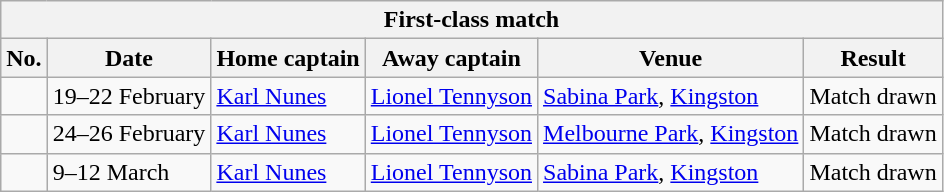<table class="wikitable">
<tr>
<th colspan="9">First-class match</th>
</tr>
<tr>
<th>No.</th>
<th>Date</th>
<th>Home captain</th>
<th>Away captain</th>
<th>Venue</th>
<th>Result</th>
</tr>
<tr>
<td></td>
<td>19–22 February</td>
<td><a href='#'>Karl Nunes</a></td>
<td><a href='#'>Lionel Tennyson</a></td>
<td><a href='#'>Sabina Park</a>, <a href='#'>Kingston</a></td>
<td>Match drawn</td>
</tr>
<tr>
<td></td>
<td>24–26 February</td>
<td><a href='#'>Karl Nunes</a></td>
<td><a href='#'>Lionel Tennyson</a></td>
<td><a href='#'>Melbourne Park</a>, <a href='#'>Kingston</a></td>
<td>Match drawn</td>
</tr>
<tr>
<td></td>
<td>9–12 March</td>
<td><a href='#'>Karl Nunes</a></td>
<td><a href='#'>Lionel Tennyson</a></td>
<td><a href='#'>Sabina Park</a>, <a href='#'>Kingston</a></td>
<td>Match drawn</td>
</tr>
</table>
